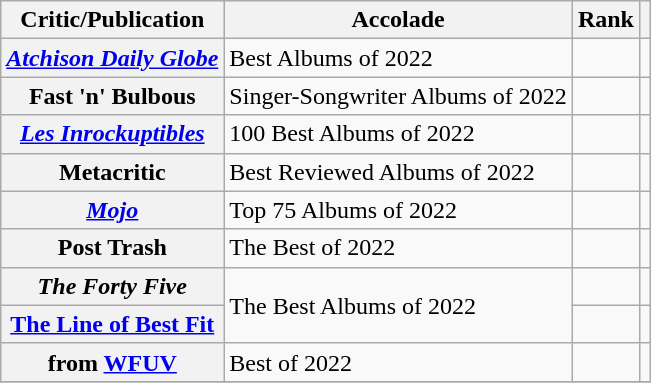<table class="wikitable plainrowheaders sortable">
<tr>
<th>Critic/Publication</th>
<th>Accolade</th>
<th>Rank</th>
<th scope="col" class="unsortable"></th>
</tr>
<tr>
<th scope="row"><em><a href='#'>Atchison Daily Globe</a></em></th>
<td>Best Albums of 2022</td>
<td></td>
<td></td>
</tr>
<tr>
<th scope="row">Fast 'n' Bulbous</th>
<td>Singer-Songwriter Albums of 2022</td>
<td></td>
<td></td>
</tr>
<tr>
<th scope="row"><em><a href='#'>Les Inrockuptibles</a></em></th>
<td>100 Best Albums of 2022</td>
<td></td>
<td></td>
</tr>
<tr>
<th scope="row">Metacritic</th>
<td>Best Reviewed Albums of 2022</td>
<td></td>
<td></td>
</tr>
<tr>
<th scope="row"><em><a href='#'>Mojo</a></em></th>
<td>Top 75 Albums of 2022</td>
<td></td>
<td></td>
</tr>
<tr>
<th scope="row">Post Trash</th>
<td>The Best of 2022</td>
<td></td>
<td></td>
</tr>
<tr>
<th scope="row"><em>The Forty Five</em></th>
<td rowspan="2">The Best Albums of 2022</td>
<td></td>
<td></td>
</tr>
<tr>
<th scope="row"><a href='#'>The Line of Best Fit</a></th>
<td></td>
<td></td>
</tr>
<tr>
<th scope="row"> from <a href='#'>WFUV</a></th>
<td>Best of 2022</td>
<td></td>
<td></td>
</tr>
<tr>
</tr>
</table>
